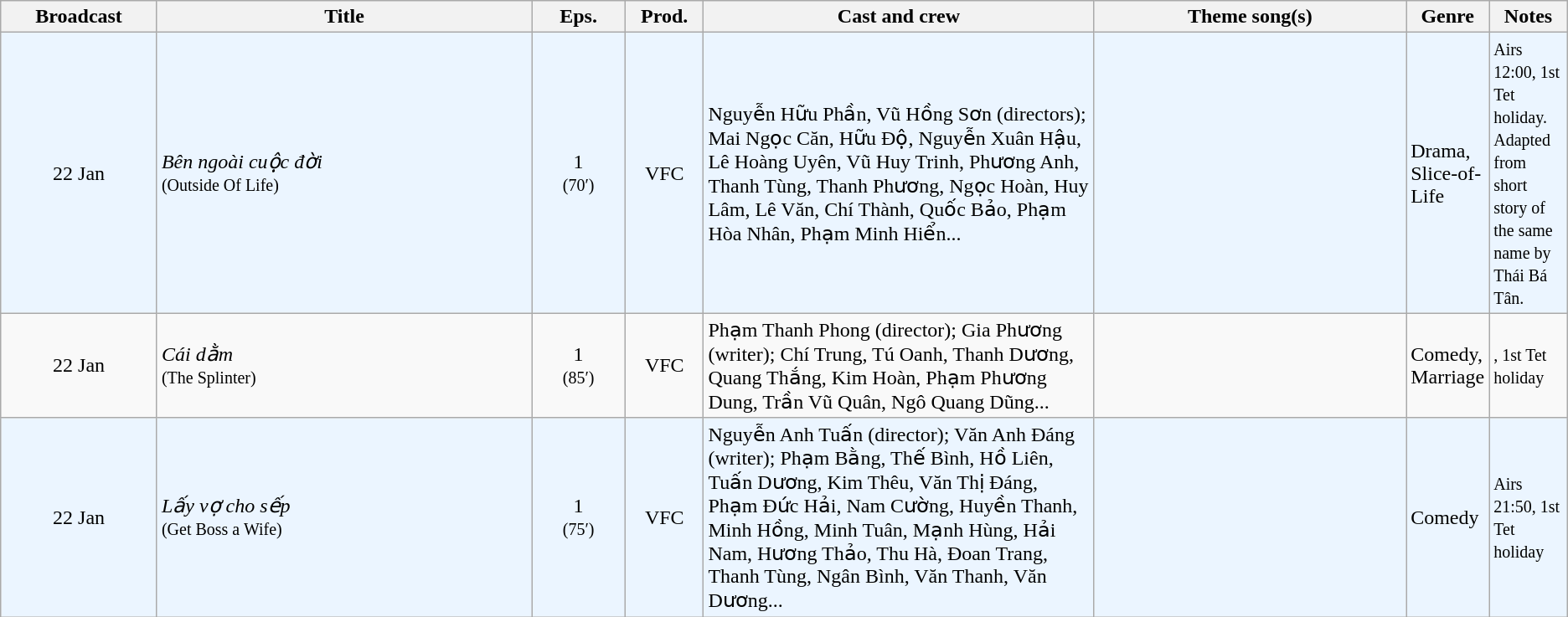<table class="wikitable sortable">
<tr>
<th style="width:10%;">Broadcast</th>
<th style="width:24%;">Title</th>
<th style="width:6%;">Eps.</th>
<th style="width:5%;">Prod.</th>
<th style="width:25%;">Cast and crew</th>
<th style="width:20%;">Theme song(s)</th>
<th style="width:5%;">Genre</th>
<th style="width:5%;">Notes</th>
</tr>
<tr ---- bgcolor="#ebf5ff">
<td style="text-align:center;">22 Jan<br></td>
<td><em>Bên ngoài cuộc đời</em> <br><small>(Outside Of Life)</small></td>
<td style="text-align:center;">1<br><small>(70′)</small></td>
<td style="text-align:center;">VFC</td>
<td>Nguyễn Hữu Phần, Vũ Hồng Sơn (directors);  Mai Ngọc Căn, Hữu Độ, Nguyễn Xuân Hậu, Lê Hoàng Uyên, Vũ Huy Trinh, Phương Anh, Thanh Tùng, Thanh Phương, Ngọc Hoàn, Huy Lâm, Lê Văn, Chí Thành, Quốc Bảo, Phạm Hòa Nhân, Phạm Minh Hiển...</td>
<td></td>
<td>Drama, Slice-of-Life</td>
<td><small>Airs 12:00, 1st Tet holiday.<br>Adapted from short story of the same name by Thái Bá Tân.</small></td>
</tr>
<tr>
<td style="text-align:center;">22 Jan</td>
<td><em>Cái dằm</em> <br><small>(The Splinter)</small></td>
<td style="text-align:center;">1<br><small>(85′)</small></td>
<td style="text-align:center;">VFC</td>
<td>Phạm Thanh Phong (director); Gia Phương (writer); Chí Trung, Tú Oanh, Thanh Dương, Quang Thắng, Kim Hoàn, Phạm Phương Dung, Trần Vũ Quân, Ngô Quang Dũng...</td>
<td></td>
<td>Comedy, Marriage</td>
<td><small>, 1st Tet holiday</small></td>
</tr>
<tr ---- bgcolor="#ebf5ff">
<td style="text-align:center;">22 Jan</td>
<td><em>Lấy vợ cho sếp</em> <br><small>(Get Boss a Wife)</small></td>
<td style="text-align:center;">1<br><small>(75′)</small></td>
<td style="text-align:center;">VFC</td>
<td>Nguyễn Anh Tuấn (director); Văn Anh Đáng (writer); Phạm Bằng, Thế Bình, Hồ Liên, Tuấn Dương, Kim Thêu, Văn Thị Đáng, Phạm Đức Hải, Nam Cường, Huyền Thanh, Minh Hồng, Minh Tuân, Mạnh Hùng, Hải Nam, Hương Thảo, Thu Hà, Đoan Trang, Thanh Tùng, Ngân Bình, Văn Thanh, Văn Dương...</td>
<td></td>
<td>Comedy</td>
<td><small>Airs 21:50, 1st Tet holiday</small></td>
</tr>
</table>
